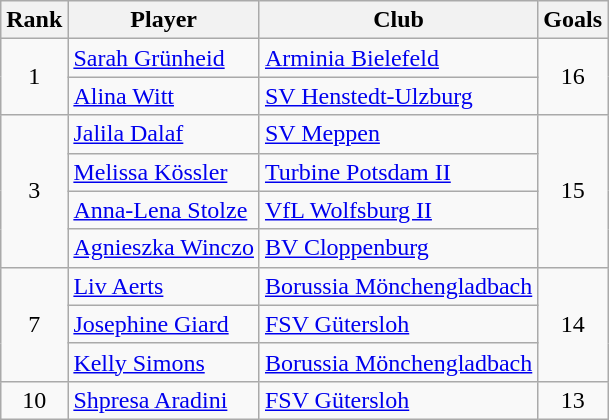<table class="wikitable" style="text-align:center">
<tr>
<th>Rank</th>
<th>Player</th>
<th>Club</th>
<th>Goals</th>
</tr>
<tr>
<td rowspan=2>1</td>
<td align="left"> <a href='#'>Sarah Grünheid</a></td>
<td align="left"><a href='#'>Arminia Bielefeld</a></td>
<td rowspan=2>16</td>
</tr>
<tr>
<td align="left"> <a href='#'>Alina Witt</a></td>
<td align="left"><a href='#'>SV Henstedt-Ulzburg</a></td>
</tr>
<tr>
<td rowspan=4>3</td>
<td align="left"> <a href='#'>Jalila Dalaf</a></td>
<td align="left"><a href='#'>SV Meppen</a></td>
<td rowspan=4>15</td>
</tr>
<tr>
<td align="left"> <a href='#'>Melissa Kössler</a></td>
<td align="left"><a href='#'>Turbine Potsdam II</a></td>
</tr>
<tr>
<td align="left"> <a href='#'>Anna-Lena Stolze</a></td>
<td align="left"><a href='#'>VfL Wolfsburg II</a></td>
</tr>
<tr>
<td align="left"> <a href='#'>Agnieszka Winczo</a></td>
<td align="left"><a href='#'>BV Cloppenburg</a></td>
</tr>
<tr>
<td rowspan=3>7</td>
<td align="left"> <a href='#'>Liv Aerts</a></td>
<td align="left"><a href='#'>Borussia Mönchengladbach</a></td>
<td rowspan=3>14</td>
</tr>
<tr>
<td align="left"> <a href='#'>Josephine Giard</a></td>
<td align="left"><a href='#'>FSV Gütersloh</a></td>
</tr>
<tr>
<td align="left"> <a href='#'>Kelly Simons</a></td>
<td align="left"><a href='#'>Borussia Mönchengladbach</a></td>
</tr>
<tr>
<td>10</td>
<td align="left"> <a href='#'>Shpresa Aradini</a></td>
<td align="left"><a href='#'>FSV Gütersloh</a></td>
<td>13</td>
</tr>
</table>
